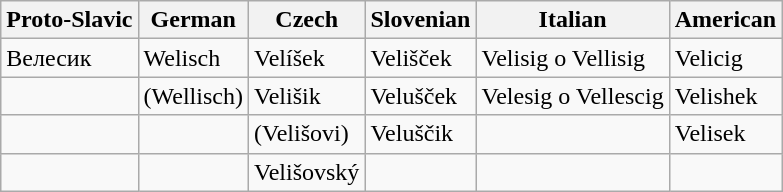<table class="wikitable">
<tr>
<th><strong>Proto-Slavic</strong></th>
<th><strong>German</strong></th>
<th><strong>Czech</strong></th>
<th><strong>Slovenian</strong></th>
<th><strong>Italian </strong></th>
<th><strong>American</strong></th>
</tr>
<tr>
<td>Велесик</td>
<td>Welisch</td>
<td>Velíšek</td>
<td>Velišček</td>
<td>Velisig o Vellisig</td>
<td>Velicig</td>
</tr>
<tr>
<td></td>
<td>(Wellisch)</td>
<td>Velišik</td>
<td>Velušček</td>
<td>Velesig o Vellescig</td>
<td>Velishek</td>
</tr>
<tr>
<td></td>
<td></td>
<td>(Velišovi)</td>
<td>Veluščik</td>
<td></td>
<td>Velisek</td>
</tr>
<tr>
<td></td>
<td></td>
<td>Velišovský</td>
<td></td>
<td></td>
<td></td>
</tr>
</table>
